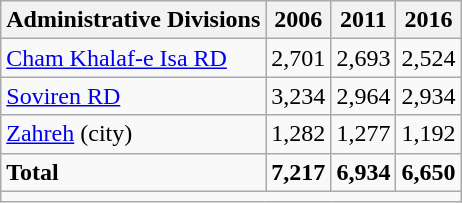<table class="wikitable">
<tr>
<th>Administrative Divisions</th>
<th>2006</th>
<th>2011</th>
<th>2016</th>
</tr>
<tr>
<td><a href='#'>Cham Khalaf-e Isa RD</a></td>
<td style="text-align: right;">2,701</td>
<td style="text-align: right;">2,693</td>
<td style="text-align: right;">2,524</td>
</tr>
<tr>
<td><a href='#'>Soviren RD</a></td>
<td style="text-align: right;">3,234</td>
<td style="text-align: right;">2,964</td>
<td style="text-align: right;">2,934</td>
</tr>
<tr>
<td><a href='#'>Zahreh</a> (city)</td>
<td style="text-align: right;">1,282</td>
<td style="text-align: right;">1,277</td>
<td style="text-align: right;">1,192</td>
</tr>
<tr>
<td><strong>Total</strong></td>
<td style="text-align: right;"><strong>7,217</strong></td>
<td style="text-align: right;"><strong>6,934</strong></td>
<td style="text-align: right;"><strong>6,650</strong></td>
</tr>
<tr>
<td colspan=4></td>
</tr>
</table>
